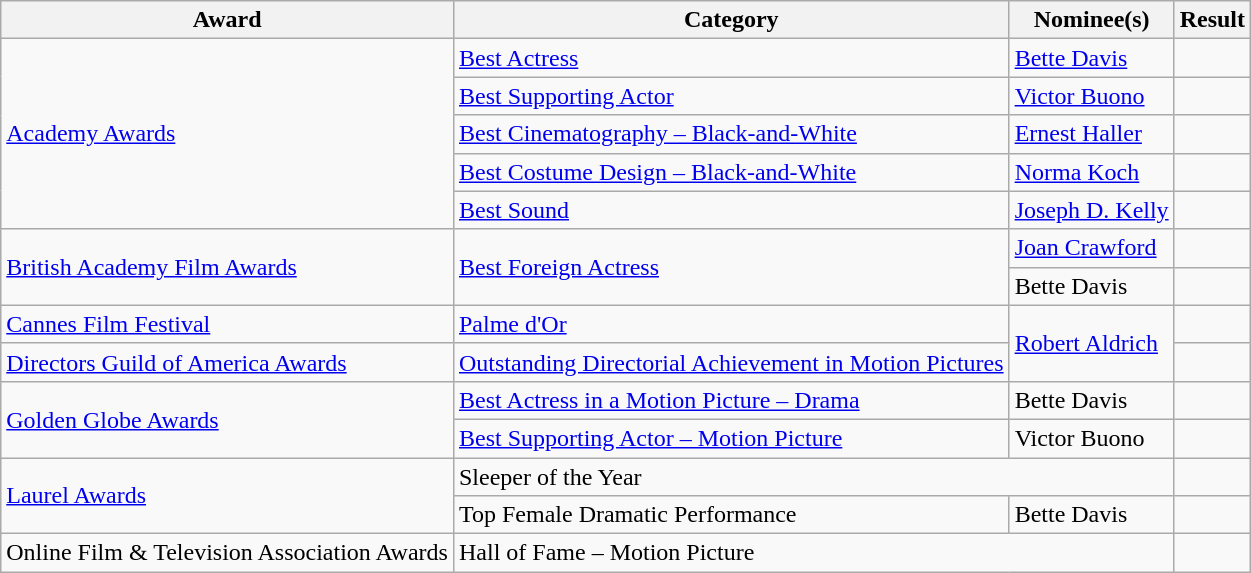<table class="wikitable plainrowheaders">
<tr>
<th>Award</th>
<th>Category</th>
<th>Nominee(s)</th>
<th>Result</th>
</tr>
<tr>
<td rowspan="5"><a href='#'>Academy Awards</a></td>
<td><a href='#'>Best Actress</a></td>
<td><a href='#'>Bette Davis</a></td>
<td></td>
</tr>
<tr>
<td><a href='#'>Best Supporting Actor</a></td>
<td><a href='#'>Victor Buono</a></td>
<td></td>
</tr>
<tr>
<td><a href='#'>Best Cinematography – Black-and-White</a></td>
<td><a href='#'>Ernest Haller</a></td>
<td></td>
</tr>
<tr>
<td><a href='#'>Best Costume Design – Black-and-White</a></td>
<td><a href='#'>Norma Koch</a></td>
<td></td>
</tr>
<tr>
<td><a href='#'>Best Sound</a></td>
<td><a href='#'>Joseph D. Kelly</a></td>
<td></td>
</tr>
<tr>
<td rowspan="2"><a href='#'>British Academy Film Awards</a></td>
<td rowspan="2"><a href='#'>Best Foreign Actress</a></td>
<td><a href='#'>Joan Crawford</a></td>
<td></td>
</tr>
<tr>
<td>Bette Davis</td>
<td></td>
</tr>
<tr>
<td><a href='#'>Cannes Film Festival</a></td>
<td><a href='#'>Palme d'Or</a></td>
<td rowspan="2"><a href='#'>Robert Aldrich</a></td>
<td></td>
</tr>
<tr>
<td><a href='#'>Directors Guild of America Awards</a></td>
<td><a href='#'>Outstanding Directorial Achievement in Motion Pictures</a></td>
<td></td>
</tr>
<tr>
<td rowspan="2"><a href='#'>Golden Globe Awards</a></td>
<td><a href='#'>Best Actress in a Motion Picture – Drama</a></td>
<td>Bette Davis</td>
<td></td>
</tr>
<tr>
<td><a href='#'>Best Supporting Actor – Motion Picture</a></td>
<td>Victor Buono</td>
<td></td>
</tr>
<tr>
<td rowspan="2"><a href='#'>Laurel Awards</a></td>
<td colspan="2">Sleeper of the Year</td>
<td></td>
</tr>
<tr>
<td>Top Female Dramatic Performance</td>
<td>Bette Davis</td>
<td></td>
</tr>
<tr>
<td>Online Film & Television Association Awards</td>
<td colspan="2">Hall of Fame – Motion Picture</td>
<td></td>
</tr>
</table>
